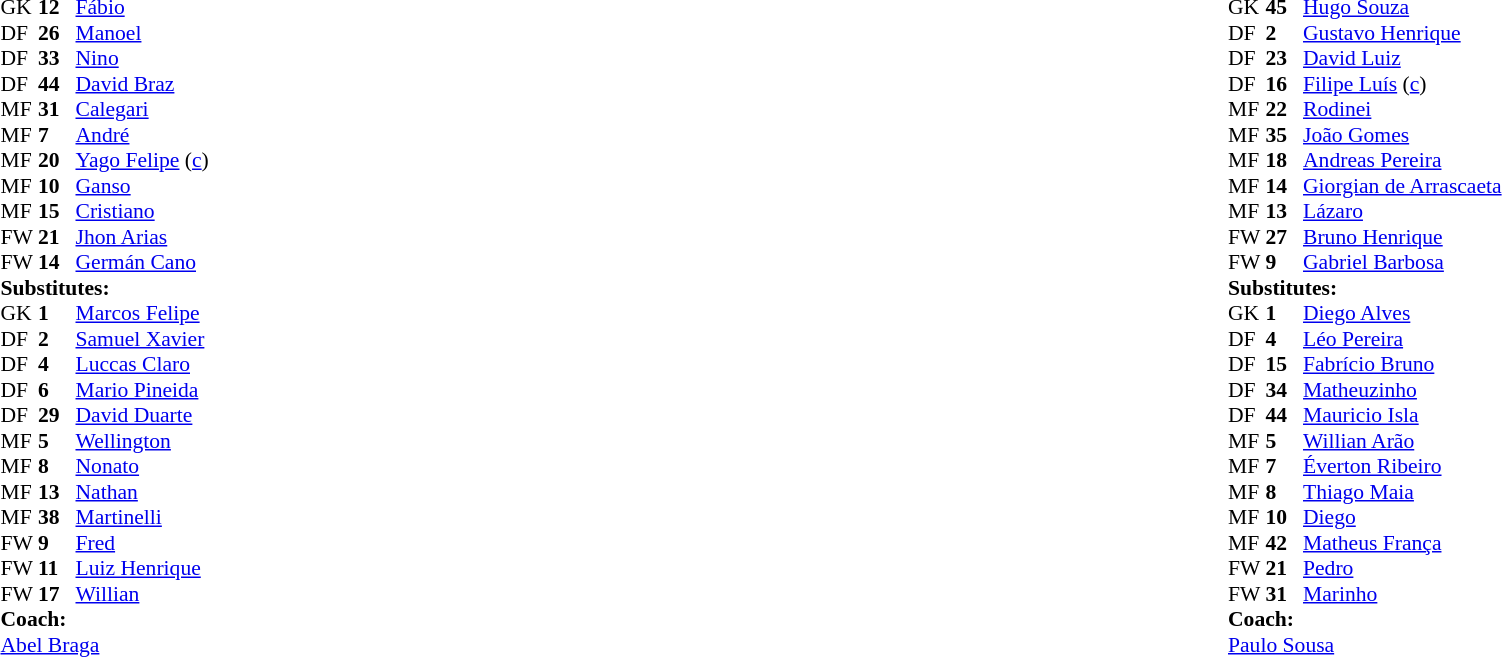<table width="100%">
<tr>
<td valign="top" width="40%"><br><table style="font-size:90%" cellspacing="0" cellpadding="0">
<tr>
<th width=25></th>
<th width=25></th>
</tr>
<tr>
<td>GK</td>
<td><strong>12</strong></td>
<td> <a href='#'>Fábio</a></td>
</tr>
<tr>
<td>DF</td>
<td><strong>26</strong></td>
<td> <a href='#'>Manoel</a></td>
</tr>
<tr>
<td>DF</td>
<td><strong>33</strong></td>
<td> <a href='#'>Nino</a></td>
</tr>
<tr>
<td>DF</td>
<td><strong>44</strong></td>
<td> <a href='#'>David Braz</a></td>
<td></td>
</tr>
<tr>
<td>MF</td>
<td><strong>31</strong></td>
<td> <a href='#'>Calegari</a></td>
<td></td>
<td></td>
</tr>
<tr>
<td>MF</td>
<td><strong>7</strong></td>
<td> <a href='#'>André</a></td>
<td></td>
</tr>
<tr>
<td>MF</td>
<td><strong>20</strong></td>
<td> <a href='#'>Yago Felipe</a> (<a href='#'>c</a>)</td>
<td></td>
<td></td>
</tr>
<tr>
<td>MF</td>
<td><strong>10</strong></td>
<td> <a href='#'>Ganso</a></td>
<td></td>
<td></td>
</tr>
<tr>
<td>MF</td>
<td><strong>15</strong></td>
<td> <a href='#'>Cristiano</a></td>
<td></td>
</tr>
<tr>
<td>FW</td>
<td><strong>21</strong></td>
<td> <a href='#'>Jhon Arias</a></td>
<td></td>
<td></td>
</tr>
<tr>
<td>FW</td>
<td><strong>14</strong></td>
<td> <a href='#'>Germán Cano</a></td>
<td></td>
<td></td>
</tr>
<tr>
<td colspan=3><strong>Substitutes:</strong></td>
</tr>
<tr>
<td>GK</td>
<td><strong>1</strong></td>
<td> <a href='#'>Marcos Felipe</a></td>
</tr>
<tr>
<td>DF</td>
<td><strong>2</strong></td>
<td> <a href='#'>Samuel Xavier</a></td>
</tr>
<tr>
<td>DF</td>
<td><strong>4</strong></td>
<td> <a href='#'>Luccas Claro</a></td>
</tr>
<tr>
<td>DF</td>
<td><strong>6</strong></td>
<td> <a href='#'>Mario Pineida</a></td>
</tr>
<tr>
<td>DF</td>
<td><strong>29</strong></td>
<td> <a href='#'>David Duarte</a></td>
<td></td>
<td></td>
</tr>
<tr>
<td>MF</td>
<td><strong>5</strong></td>
<td> <a href='#'>Wellington</a></td>
</tr>
<tr>
<td>MF</td>
<td><strong>8</strong></td>
<td> <a href='#'>Nonato</a></td>
<td></td>
<td></td>
</tr>
<tr>
<td>MF</td>
<td><strong>13</strong></td>
<td> <a href='#'>Nathan</a></td>
</tr>
<tr>
<td>MF</td>
<td><strong>38</strong></td>
<td> <a href='#'>Martinelli</a></td>
<td></td>
<td></td>
</tr>
<tr>
<td>FW</td>
<td><strong>9</strong></td>
<td> <a href='#'>Fred</a></td>
<td></td>
<td></td>
</tr>
<tr>
<td>FW</td>
<td><strong>11</strong></td>
<td> <a href='#'>Luiz Henrique</a></td>
<td></td>
<td></td>
</tr>
<tr>
<td>FW</td>
<td><strong>17</strong></td>
<td> <a href='#'>Willian</a></td>
</tr>
<tr>
<td colspan=3><strong>Coach:</strong></td>
</tr>
<tr>
<td colspan=4> <a href='#'>Abel Braga</a></td>
</tr>
</table>
</td>
<td valign="top" width="50%"><br><table style="font-size:90%;" cellspacing="0" cellpadding="0" align="center">
<tr>
<th width=25></th>
<th width=25></th>
</tr>
<tr>
<td>GK</td>
<td><strong>45</strong></td>
<td> <a href='#'>Hugo Souza</a></td>
</tr>
<tr>
<td>DF</td>
<td><strong>2</strong></td>
<td> <a href='#'>Gustavo Henrique</a></td>
<td></td>
<td></td>
</tr>
<tr>
<td>DF</td>
<td><strong>23</strong></td>
<td> <a href='#'>David Luiz</a></td>
<td></td>
</tr>
<tr>
<td>DF</td>
<td><strong>16</strong></td>
<td> <a href='#'>Filipe Luís</a> (<a href='#'>c</a>)</td>
<td></td>
</tr>
<tr>
<td>MF</td>
<td><strong>22</strong></td>
<td> <a href='#'>Rodinei</a></td>
<td></td>
<td></td>
</tr>
<tr>
<td>MF</td>
<td><strong>35</strong></td>
<td> <a href='#'>João Gomes</a></td>
<td></td>
</tr>
<tr>
<td>MF</td>
<td><strong>18</strong></td>
<td> <a href='#'>Andreas Pereira</a></td>
<td></td>
<td></td>
</tr>
<tr>
<td>MF</td>
<td><strong>14</strong></td>
<td> <a href='#'>Giorgian de Arrascaeta</a></td>
</tr>
<tr>
<td>MF</td>
<td><strong>13</strong></td>
<td> <a href='#'>Lázaro</a></td>
<td></td>
<td></td>
</tr>
<tr>
<td>FW</td>
<td><strong>27</strong></td>
<td> <a href='#'>Bruno Henrique</a></td>
<td></td>
</tr>
<tr>
<td>FW</td>
<td><strong>9</strong></td>
<td> <a href='#'>Gabriel Barbosa</a></td>
<td></td>
</tr>
<tr>
<td colspan=3><strong>Substitutes:</strong></td>
</tr>
<tr>
<td>GK</td>
<td><strong>1</strong></td>
<td> <a href='#'>Diego Alves</a></td>
</tr>
<tr>
<td>DF</td>
<td><strong>4</strong></td>
<td> <a href='#'>Léo Pereira</a></td>
</tr>
<tr>
<td>DF</td>
<td><strong>15</strong></td>
<td> <a href='#'>Fabrício Bruno</a></td>
</tr>
<tr>
<td>DF</td>
<td><strong>34</strong></td>
<td> <a href='#'>Matheuzinho</a></td>
<td></td>
<td></td>
</tr>
<tr>
<td>DF</td>
<td><strong>44</strong></td>
<td> <a href='#'>Mauricio Isla</a></td>
</tr>
<tr>
<td>MF</td>
<td><strong>5</strong></td>
<td> <a href='#'>Willian Arão</a></td>
<td></td>
<td></td>
</tr>
<tr>
<td>MF</td>
<td><strong>7</strong></td>
<td> <a href='#'>Éverton Ribeiro</a></td>
<td></td>
<td></td>
</tr>
<tr>
<td>MF</td>
<td><strong>8</strong></td>
<td> <a href='#'>Thiago Maia</a></td>
</tr>
<tr>
<td>MF</td>
<td><strong>10</strong></td>
<td> <a href='#'>Diego</a></td>
</tr>
<tr>
<td>MF</td>
<td><strong>42</strong></td>
<td> <a href='#'>Matheus França</a></td>
</tr>
<tr>
<td>FW</td>
<td><strong>21</strong></td>
<td> <a href='#'>Pedro</a></td>
<td></td>
<td></td>
</tr>
<tr>
<td>FW</td>
<td><strong>31</strong></td>
<td> <a href='#'>Marinho</a></td>
</tr>
<tr>
<td colspan=3><strong>Coach:</strong></td>
</tr>
<tr>
<td colspan=4> <a href='#'>Paulo Sousa</a></td>
</tr>
</table>
</td>
</tr>
</table>
